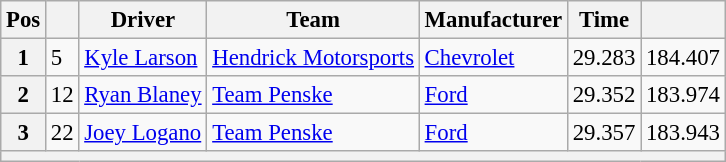<table class="wikitable" style="font-size:95%">
<tr>
<th>Pos</th>
<th></th>
<th>Driver</th>
<th>Team</th>
<th>Manufacturer</th>
<th>Time</th>
<th></th>
</tr>
<tr>
<th>1</th>
<td>5</td>
<td><a href='#'>Kyle Larson</a></td>
<td><a href='#'>Hendrick Motorsports</a></td>
<td><a href='#'>Chevrolet</a></td>
<td>29.283</td>
<td>184.407</td>
</tr>
<tr>
<th>2</th>
<td>12</td>
<td><a href='#'>Ryan Blaney</a></td>
<td><a href='#'>Team Penske</a></td>
<td><a href='#'>Ford</a></td>
<td>29.352</td>
<td>183.974</td>
</tr>
<tr>
<th>3</th>
<td>22</td>
<td><a href='#'>Joey Logano</a></td>
<td><a href='#'>Team Penske</a></td>
<td><a href='#'>Ford</a></td>
<td>29.357</td>
<td>183.943</td>
</tr>
<tr>
<th colspan="7"></th>
</tr>
</table>
